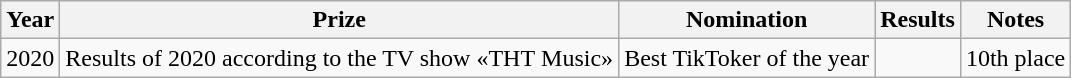<table class="wikitable">
<tr>
<th>Year</th>
<th>Prize</th>
<th>Nomination</th>
<th>Results</th>
<th>Notes</th>
</tr>
<tr>
<td align="center">2020</td>
<td>Results of 2020 according to the TV show «ТНТ Music»</td>
<td>Best TikToker of the year</td>
<td></td>
<td>10th place</td>
</tr>
</table>
